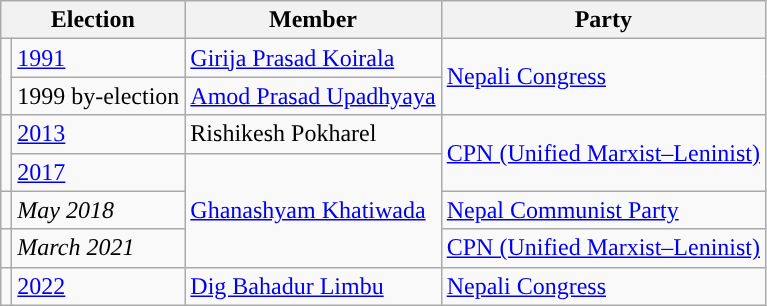<table class="wikitable">
<tr>
<th colspan="2">Election</th>
<th>Member</th>
<th>Party</th>
</tr>
<tr>
<td rowspan="2" style="background-color:"></td>
<td><a href='#'>1991</a></td>
<td><a href='#'>Girija Prasad Koirala</a></td>
<td rowspan="2"><a href='#'>Nepali Congress</a></td>
</tr>
<tr>
<td>1999 by-election</td>
<td><a href='#'>Amod Prasad Upadhyaya</a></td>
</tr>
<tr>
<td rowspan="2" style="background-color:"></td>
<td><a href='#'>2013</a></td>
<td>Rishikesh Pokharel</td>
<td rowspan="2"><a href='#'>CPN (Unified Marxist–Leninist)</a></td>
</tr>
<tr>
<td><a href='#'>2017</a></td>
<td rowspan="3"><a href='#'>Ghanashyam Khatiwada</a></td>
</tr>
<tr>
<td style="background-color:"></td>
<td><em>May 2018</em></td>
<td><a href='#'>Nepal Communist Party</a></td>
</tr>
<tr>
<td style="background-color:"></td>
<td><em>March 2021</em></td>
<td><a href='#'>CPN (Unified Marxist–Leninist)</a></td>
</tr>
<tr>
<td style="background-color:"><br></td>
<td><a href='#'>2022</a></td>
<td><a href='#'>Dig Bahadur Limbu</a></td>
<td><a href='#'>Nepali Congress</a></td>
</tr>
</table>
